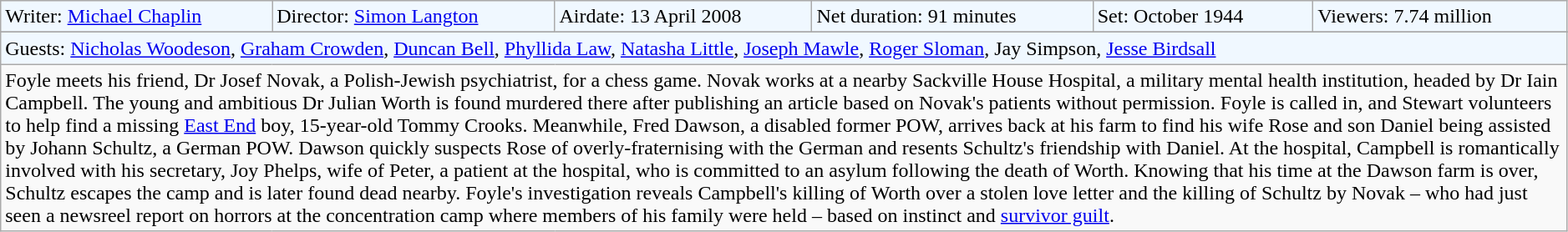<table class="wikitable" width=99%>
<tr style="background-color: #F0F8FF;" |>
<td>Writer: <a href='#'>Michael Chaplin</a></td>
<td>Director: <a href='#'>Simon Langton</a></td>
<td>Airdate: 13 April 2008</td>
<td>Net duration: 91 minutes</td>
<td>Set: October 1944</td>
<td>Viewers: 7.74 million</td>
</tr>
<tr>
</tr>
<tr style="background-color: #F0F8FF;" |>
<td colspan="6">Guests: <a href='#'>Nicholas Woodeson</a>, <a href='#'>Graham Crowden</a>, <a href='#'>Duncan Bell</a>, <a href='#'>Phyllida Law</a>, <a href='#'>Natasha Little</a>, <a href='#'>Joseph Mawle</a>, <a href='#'>Roger Sloman</a>, Jay Simpson, <a href='#'>Jesse Birdsall</a></td>
</tr>
<tr>
<td colspan="6">Foyle meets his friend, Dr Josef Novak, a Polish-Jewish psychiatrist, for a chess game. Novak works at a nearby Sackville House Hospital, a military mental health institution, headed by Dr Iain Campbell. The young and ambitious Dr Julian Worth is found murdered there after publishing an article based on Novak's patients without permission. Foyle is called in, and Stewart volunteers to help find a missing <a href='#'>East End</a> boy, 15-year-old Tommy Crooks. Meanwhile, Fred Dawson, a disabled former POW, arrives back at his farm to find his wife Rose and son Daniel being assisted by Johann Schultz, a German POW. Dawson quickly suspects Rose of overly-fraternising with the German and resents Schultz's friendship with Daniel. At the hospital, Campbell is romantically involved with his secretary, Joy Phelps, wife of Peter, a patient at the hospital, who is committed to an asylum following the death of Worth. Knowing that his time at the Dawson farm is over, Schultz escapes the camp and is later found dead nearby. Foyle's investigation reveals Campbell's killing of Worth over a stolen love letter and the killing of Schultz by Novak – who had just seen a newsreel report on horrors at the concentration camp where members of his family were held – based on instinct and <a href='#'>survivor guilt</a>.</td>
</tr>
</table>
